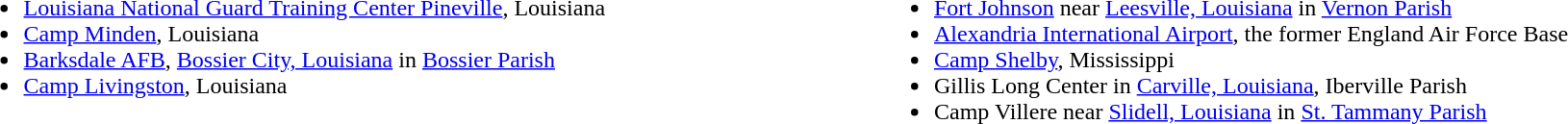<table style="width:100%;">
<tr valign=top>
<td style="width:50%;"><br><ul><li><a href='#'>Louisiana National Guard Training Center Pineville</a>, Louisiana</li><li><a href='#'>Camp Minden</a>, Louisiana</li><li><a href='#'>Barksdale AFB</a>, <a href='#'>Bossier City, Louisiana</a> in <a href='#'>Bossier Parish</a></li><li><a href='#'>Camp Livingston</a>, Louisiana</li></ul></td>
<td style="width:50%;"><br><ul><li><a href='#'>Fort Johnson</a> near <a href='#'>Leesville, Louisiana</a> in <a href='#'>Vernon Parish</a></li><li><a href='#'>Alexandria International Airport</a>, the former England Air Force Base</li><li><a href='#'>Camp Shelby</a>, Mississippi</li><li>Gillis Long Center in <a href='#'>Carville, Louisiana</a>, Iberville Parish</li><li>Camp Villere near <a href='#'>Slidell, Louisiana</a> in <a href='#'>St. Tammany Parish</a></li></ul></td>
</tr>
</table>
